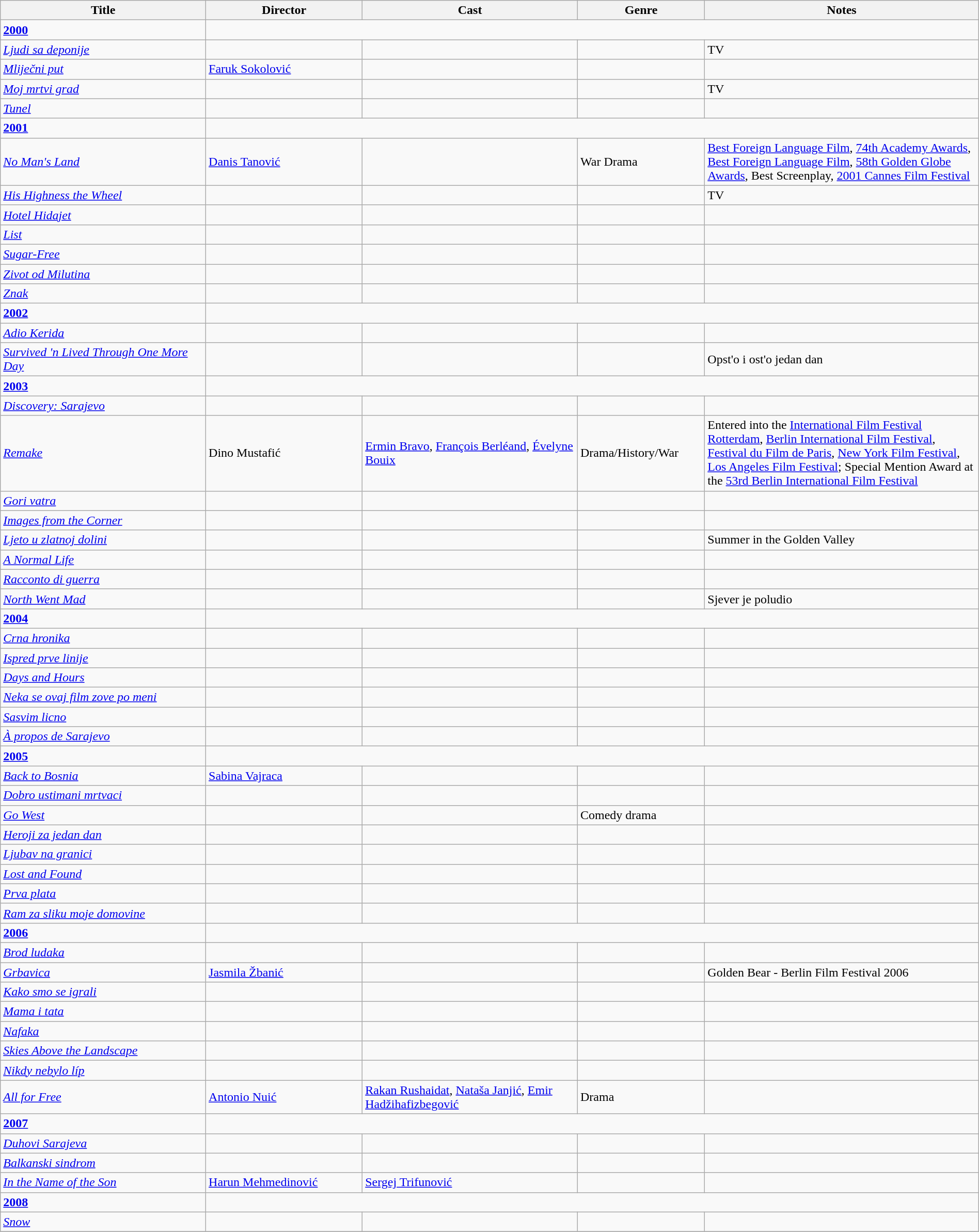<table class="wikitable" width= "100%">
<tr>
<th width=21%>Title</th>
<th width=16%>Director</th>
<th width=22%>Cast</th>
<th width=13%>Genre</th>
<th width=28%>Notes</th>
</tr>
<tr>
<td><strong><a href='#'>2000</a></strong></td>
</tr>
<tr>
<td><em><a href='#'>Ljudi sa deponije</a> </em></td>
<td></td>
<td></td>
<td></td>
<td>TV</td>
</tr>
<tr>
<td><em><a href='#'>Mliječni put</a></em></td>
<td><a href='#'>Faruk Sokolović</a></td>
<td></td>
<td></td>
<td></td>
</tr>
<tr>
<td><em><a href='#'>Moj mrtvi grad</a> </em></td>
<td></td>
<td></td>
<td></td>
<td>TV</td>
</tr>
<tr>
<td><em><a href='#'>Tunel</a></em></td>
<td></td>
<td></td>
<td></td>
<td></td>
</tr>
<tr>
<td><strong><a href='#'>2001</a></strong></td>
</tr>
<tr>
<td><em><a href='#'>No Man's Land</a></em></td>
<td><a href='#'>Danis Tanović</a></td>
<td></td>
<td>War Drama</td>
<td><a href='#'>Best Foreign Language Film</a>, <a href='#'>74th Academy Awards</a>, <a href='#'>Best Foreign Language Film</a>, <a href='#'>58th Golden Globe Awards</a>, Best Screenplay, <a href='#'>2001 Cannes Film Festival</a></td>
</tr>
<tr>
<td><em><a href='#'>His Highness the Wheel</a> </em></td>
<td></td>
<td></td>
<td></td>
<td>TV</td>
</tr>
<tr>
<td><em><a href='#'>Hotel Hidajet</a></em></td>
<td></td>
<td></td>
<td></td>
<td></td>
</tr>
<tr>
<td><em><a href='#'>List</a></em></td>
<td></td>
<td></td>
<td></td>
<td></td>
</tr>
<tr>
<td><em><a href='#'>Sugar-Free</a> </em></td>
<td></td>
<td></td>
<td></td>
<td></td>
</tr>
<tr>
<td><em><a href='#'>Zivot od Milutina</a></em></td>
<td></td>
<td></td>
<td></td>
<td></td>
</tr>
<tr>
<td><em><a href='#'>Znak</a></em></td>
<td></td>
<td></td>
<td></td>
<td></td>
</tr>
<tr>
<td><strong><a href='#'>2002</a></strong></td>
</tr>
<tr>
<td><em><a href='#'>Adio Kerida</a></em></td>
<td></td>
<td></td>
<td></td>
<td></td>
</tr>
<tr>
<td><em><a href='#'>Survived 'n Lived Through One More Day</a> </em></td>
<td></td>
<td></td>
<td></td>
<td>Opst'o i ost'o jedan dan</td>
</tr>
<tr>
<td><strong><a href='#'>2003</a></strong></td>
</tr>
<tr>
<td><em><a href='#'>Discovery: Sarajevo</a></em></td>
<td></td>
<td></td>
<td></td>
<td></td>
</tr>
<tr>
<td><em><a href='#'>Remake</a></em></td>
<td>Dino Mustafić</td>
<td><a href='#'>Ermin Bravo</a>, <a href='#'>François Berléand</a>, <a href='#'>Évelyne Bouix</a></td>
<td>Drama/History/War</td>
<td>Entered into the <a href='#'>International Film Festival Rotterdam</a>, <a href='#'>Berlin International Film Festival</a>, <a href='#'>Festival du Film de Paris</a>, <a href='#'>New York Film Festival</a>, <a href='#'>Los Angeles Film Festival</a>; Special Mention Award at the <a href='#'>53rd Berlin International Film Festival</a></td>
</tr>
<tr>
<td><em><a href='#'>Gori vatra</a> </em></td>
<td></td>
<td></td>
<td></td>
<td></td>
</tr>
<tr>
<td><em><a href='#'>Images from the Corner</a></em></td>
<td></td>
<td></td>
<td></td>
<td></td>
</tr>
<tr>
<td><em><a href='#'>Ljeto u zlatnoj dolini</a> </em></td>
<td></td>
<td></td>
<td></td>
<td>Summer in the Golden Valley</td>
</tr>
<tr>
<td><em><a href='#'>A Normal Life</a></em></td>
<td></td>
<td></td>
<td></td>
<td></td>
</tr>
<tr>
<td><em><a href='#'>Racconto di guerra</a> </em></td>
<td></td>
<td></td>
<td></td>
<td></td>
</tr>
<tr>
<td><em><a href='#'>North Went Mad</a></em></td>
<td></td>
<td></td>
<td></td>
<td>Sjever je poludio</td>
</tr>
<tr>
<td><strong><a href='#'>2004</a></strong></td>
</tr>
<tr>
<td><em><a href='#'>Crna hronika</a></em></td>
<td></td>
<td></td>
<td></td>
<td></td>
</tr>
<tr>
<td><em><a href='#'>Ispred prve linije</a> </em></td>
<td></td>
<td></td>
<td></td>
<td></td>
</tr>
<tr>
<td><em><a href='#'>Days and Hours</a></em></td>
<td></td>
<td></td>
<td></td>
<td></td>
</tr>
<tr>
<td><em><a href='#'>Neka se ovaj film zove po meni</a> </em></td>
<td></td>
<td></td>
<td></td>
<td></td>
</tr>
<tr>
<td><em><a href='#'>Sasvim licno</a></em></td>
<td></td>
<td></td>
<td></td>
<td></td>
</tr>
<tr>
<td><em><a href='#'>À propos de Sarajevo</a></em></td>
<td></td>
<td></td>
<td></td>
<td></td>
</tr>
<tr>
<td><strong><a href='#'>2005</a></strong></td>
</tr>
<tr>
<td><em><a href='#'>Back to Bosnia</a></em></td>
<td><a href='#'>Sabina Vajraca</a></td>
<td></td>
<td></td>
<td></td>
</tr>
<tr>
<td><em><a href='#'>Dobro ustimani mrtvaci</a> </em></td>
<td></td>
<td></td>
<td></td>
<td></td>
</tr>
<tr>
<td><em><a href='#'>Go West</a></em></td>
<td></td>
<td></td>
<td>Comedy drama</td>
<td></td>
</tr>
<tr>
<td><em><a href='#'>Heroji za jedan dan</a></em></td>
<td></td>
<td></td>
<td></td>
<td></td>
</tr>
<tr>
<td><em><a href='#'>Ljubav na granici</a></em></td>
<td></td>
<td></td>
<td></td>
<td></td>
</tr>
<tr>
<td><em><a href='#'>Lost and Found</a> </em></td>
<td></td>
<td></td>
<td></td>
<td></td>
</tr>
<tr>
<td><em><a href='#'>Prva plata</a></em></td>
<td></td>
<td></td>
<td></td>
<td></td>
</tr>
<tr>
<td><em><a href='#'>Ram za sliku moje domovine</a> </em></td>
<td></td>
<td></td>
<td></td>
<td></td>
</tr>
<tr>
<td><strong><a href='#'>2006</a></strong></td>
</tr>
<tr>
<td><em><a href='#'>Brod ludaka</a> </em></td>
<td></td>
<td></td>
<td></td>
<td></td>
</tr>
<tr>
<td><em><a href='#'>Grbavica</a></em></td>
<td><a href='#'>Jasmila Žbanić</a></td>
<td></td>
<td></td>
<td>Golden Bear - Berlin Film Festival 2006</td>
</tr>
<tr>
<td><em><a href='#'>Kako smo se igrali</a></em></td>
<td></td>
<td></td>
<td></td>
<td></td>
</tr>
<tr>
<td><em><a href='#'>Mama i tata</a></em></td>
<td></td>
<td></td>
<td></td>
<td></td>
</tr>
<tr>
<td><em><a href='#'>Nafaka</a></em></td>
<td></td>
<td></td>
<td></td>
<td></td>
</tr>
<tr>
<td><em><a href='#'>Skies Above the Landscape</a></em></td>
<td></td>
<td></td>
<td></td>
<td></td>
</tr>
<tr>
<td><em><a href='#'>Nikdy nebylo líp</a> </em></td>
<td></td>
<td></td>
<td></td>
<td></td>
</tr>
<tr>
<td><em><a href='#'>All for Free</a></em></td>
<td><a href='#'>Antonio Nuić</a></td>
<td><a href='#'>Rakan Rushaidat</a>, <a href='#'>Nataša Janjić</a>, <a href='#'>Emir Hadžihafizbegović</a></td>
<td>Drama</td>
<td></td>
</tr>
<tr>
<td><strong><a href='#'>2007</a></strong></td>
</tr>
<tr>
<td><em><a href='#'>Duhovi Sarajeva</a> </em></td>
<td></td>
<td></td>
<td></td>
<td></td>
</tr>
<tr>
<td><em><a href='#'>Balkanski sindrom</a></em></td>
<td></td>
<td></td>
<td></td>
<td></td>
</tr>
<tr>
<td><em><a href='#'>In the Name of the Son</a> </em></td>
<td><a href='#'>Harun Mehmedinović</a></td>
<td><a href='#'>Sergej Trifunović</a></td>
<td></td>
<td></td>
</tr>
<tr>
<td><strong><a href='#'>2008</a></strong></td>
</tr>
<tr>
<td><em><a href='#'>Snow</a></em></td>
<td></td>
<td></td>
<td></td>
<td></td>
</tr>
<tr>
</tr>
</table>
